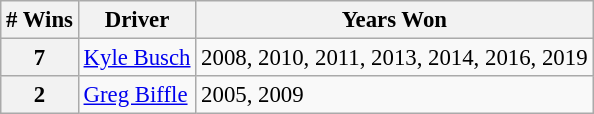<table class="wikitable" style="font-size: 95%;">
<tr>
<th># Wins</th>
<th>Driver</th>
<th>Years Won</th>
</tr>
<tr>
<th>7</th>
<td><a href='#'>Kyle Busch</a></td>
<td>2008, 2010, 2011, 2013, 2014, 2016, 2019</td>
</tr>
<tr>
<th>2</th>
<td><a href='#'>Greg Biffle</a></td>
<td>2005, 2009</td>
</tr>
</table>
